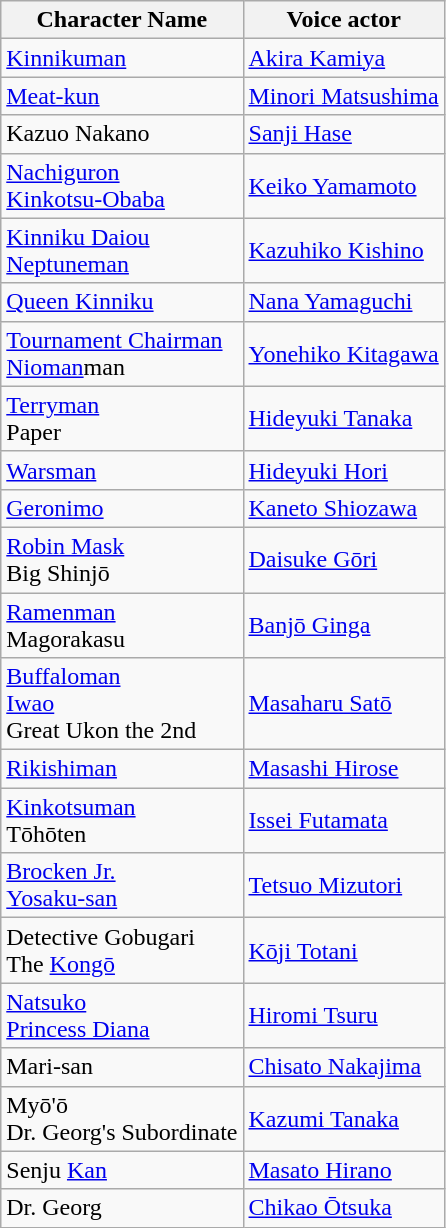<table class="wikitable">
<tr>
<th>Character Name</th>
<th>Voice actor</th>
</tr>
<tr>
<td><a href='#'>Kinnikuman</a></td>
<td><a href='#'>Akira Kamiya</a></td>
</tr>
<tr>
<td><a href='#'>Meat-kun</a></td>
<td><a href='#'>Minori Matsushima</a></td>
</tr>
<tr>
<td>Kazuo Nakano</td>
<td><a href='#'>Sanji Hase</a></td>
</tr>
<tr>
<td><a href='#'>Nachiguron</a><br><a href='#'>Kinkotsu-Obaba</a></td>
<td><a href='#'>Keiko Yamamoto</a></td>
</tr>
<tr>
<td><a href='#'>Kinniku Daiou</a><br><a href='#'>Neptuneman</a></td>
<td><a href='#'>Kazuhiko Kishino</a></td>
</tr>
<tr>
<td><a href='#'>Queen Kinniku</a></td>
<td><a href='#'>Nana Yamaguchi</a></td>
</tr>
<tr>
<td><a href='#'>Tournament Chairman</a><br><a href='#'>Nioman</a>man</td>
<td><a href='#'>Yonehiko Kitagawa</a></td>
</tr>
<tr>
<td><a href='#'>Terryman</a><br>Paper</td>
<td><a href='#'>Hideyuki Tanaka</a></td>
</tr>
<tr>
<td><a href='#'>Warsman</a></td>
<td><a href='#'>Hideyuki Hori</a></td>
</tr>
<tr>
<td><a href='#'>Geronimo</a></td>
<td><a href='#'>Kaneto Shiozawa</a></td>
</tr>
<tr>
<td><a href='#'>Robin Mask</a><br>Big Shinjō</td>
<td><a href='#'>Daisuke Gōri</a></td>
</tr>
<tr>
<td><a href='#'>Ramenman</a><br>Magorakasu</td>
<td><a href='#'>Banjō Ginga</a></td>
</tr>
<tr>
<td><a href='#'>Buffaloman</a><br><a href='#'>Iwao</a><br>Great Ukon the 2nd</td>
<td><a href='#'>Masaharu Satō</a></td>
</tr>
<tr>
<td><a href='#'>Rikishiman</a></td>
<td><a href='#'>Masashi Hirose</a></td>
</tr>
<tr>
<td><a href='#'>Kinkotsuman</a><br>Tōhōten</td>
<td><a href='#'>Issei Futamata</a></td>
</tr>
<tr>
<td><a href='#'>Brocken Jr.</a><br><a href='#'>Yosaku-san</a></td>
<td><a href='#'>Tetsuo Mizutori</a></td>
</tr>
<tr>
<td>Detective Gobugari<br>The <a href='#'>Kongō</a></td>
<td><a href='#'>Kōji Totani</a></td>
</tr>
<tr>
<td><a href='#'>Natsuko</a><br><a href='#'>Princess Diana</a></td>
<td><a href='#'>Hiromi Tsuru</a></td>
</tr>
<tr>
<td>Mari-san</td>
<td><a href='#'>Chisato Nakajima</a></td>
</tr>
<tr>
<td>Myō'ō<br>Dr. Georg's Subordinate</td>
<td><a href='#'>Kazumi Tanaka</a></td>
</tr>
<tr>
<td>Senju <a href='#'>Kan</a></td>
<td><a href='#'>Masato Hirano</a></td>
</tr>
<tr>
<td>Dr. Georg</td>
<td><a href='#'>Chikao Ōtsuka</a></td>
</tr>
</table>
